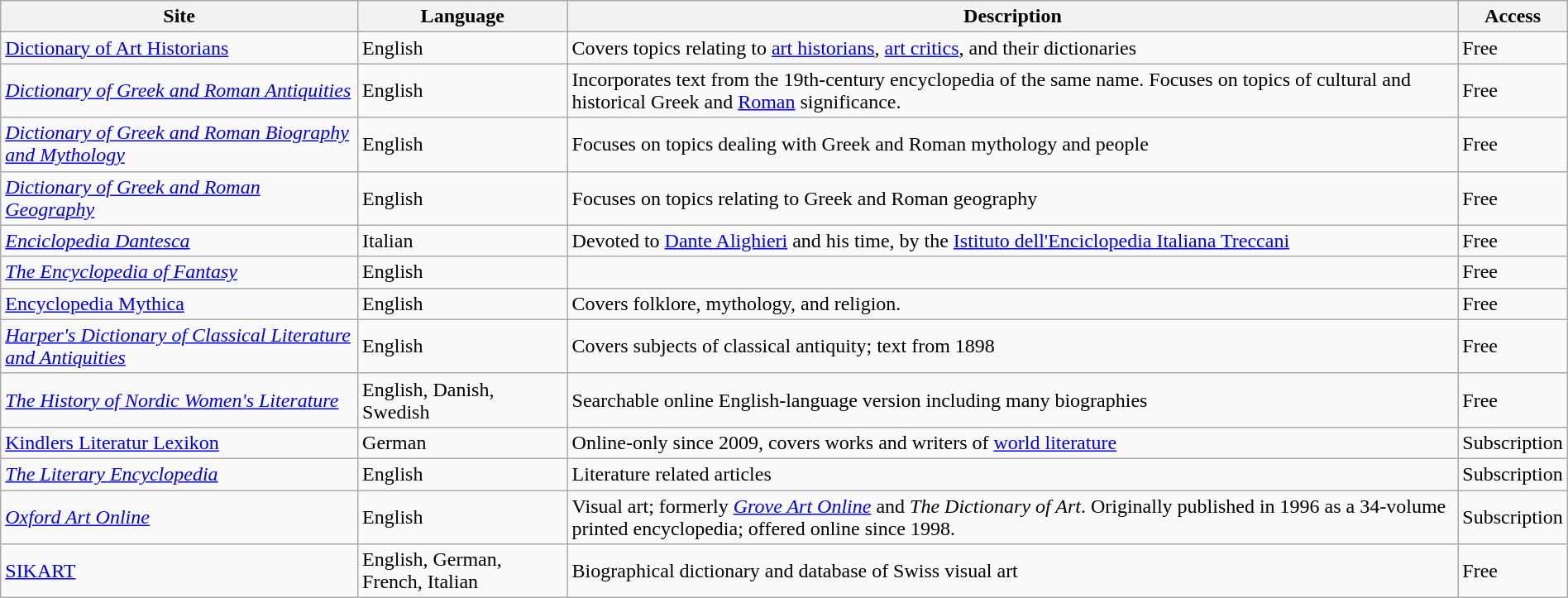<table class="wikitable sortable" width="100%">
<tr>
<th>Site</th>
<th>Language</th>
<th>Description</th>
<th>Access</th>
</tr>
<tr>
<td><a href='#'>Dictionary of Art Historians</a></td>
<td>English</td>
<td>Covers topics relating to <a href='#'>art historians</a>, <a href='#'>art critics</a>, and their dictionaries</td>
<td>Free</td>
</tr>
<tr>
<td><em><a href='#'>Dictionary of Greek and Roman Antiquities</a></em></td>
<td>English</td>
<td>Incorporates text from the 19th-century encyclopedia of the same name. Focuses on topics of cultural and historical Greek and <a href='#'>Roman</a> significance.</td>
<td>Free</td>
</tr>
<tr>
<td><em><a href='#'>Dictionary of Greek and Roman Biography and Mythology</a></em></td>
<td>English</td>
<td>Focuses on topics dealing with Greek and Roman mythology and people</td>
<td>Free</td>
</tr>
<tr>
<td><em><a href='#'>Dictionary of Greek and Roman Geography</a></em></td>
<td>English</td>
<td>Focuses on topics relating to Greek and Roman geography</td>
<td>Free</td>
</tr>
<tr>
<td><em><a href='#'>Enciclopedia Dantesca</a></em></td>
<td>Italian</td>
<td>Devoted to <a href='#'>Dante Alighieri</a> and his time, by the <a href='#'>Istituto dell'Enciclopedia Italiana Treccani</a></td>
<td>Free</td>
</tr>
<tr>
<td><em><a href='#'>The Encyclopedia of Fantasy</a></em></td>
<td>English</td>
<td></td>
<td>Free</td>
</tr>
<tr>
<td><a href='#'>Encyclopedia Mythica</a></td>
<td>English</td>
<td>Covers folklore, mythology, and religion.</td>
<td>Free</td>
</tr>
<tr>
<td><em><a href='#'>Harper's Dictionary of Classical Literature and Antiquities</a></em></td>
<td>English</td>
<td>Covers subjects of classical antiquity; text from 1898</td>
<td>Free</td>
</tr>
<tr>
<td><em><a href='#'>The History of Nordic Women's Literature</a></em></td>
<td>English, Danish, Swedish</td>
<td>Searchable online English-language version including many biographies</td>
<td>Free</td>
</tr>
<tr>
<td><a href='#'>Kindlers Literatur Lexikon</a></td>
<td>German</td>
<td>Online-only since 2009, covers works and writers of <a href='#'>world literature</a></td>
<td>Subscription</td>
</tr>
<tr>
<td><em><a href='#'>The Literary Encyclopedia</a></em></td>
<td>English</td>
<td>Literature related articles</td>
<td>Subscription</td>
</tr>
<tr>
<td><em><a href='#'>Oxford Art Online</a></em></td>
<td>English</td>
<td>Visual art; formerly <em><a href='#'>Grove Art Online</a></em> and <em>The Dictionary of Art</em>. Originally published in 1996 as a 34-volume printed encyclopedia; offered online since 1998.</td>
<td>Subscription</td>
</tr>
<tr>
<td><a href='#'>SIKART</a></td>
<td>English, German, French, Italian</td>
<td>Biographical dictionary and database of Swiss visual art</td>
<td>Free</td>
</tr>
</table>
